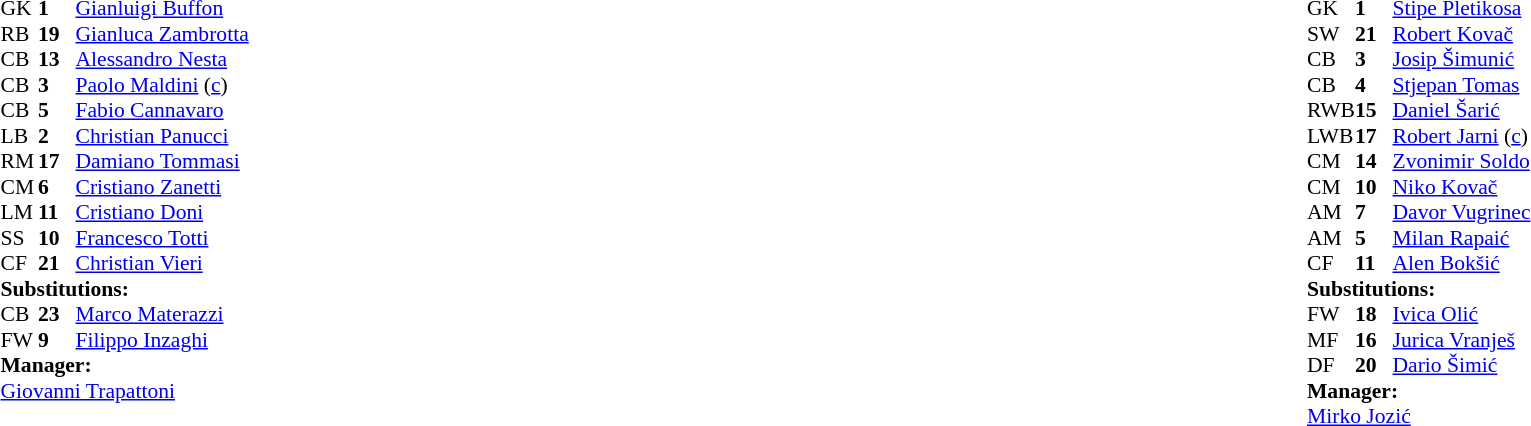<table width="100%">
<tr>
<td valign="top" width="50%"><br><table style="font-size: 90%" cellspacing="0" cellpadding="0">
<tr>
<th width="25"></th>
<th width="25"></th>
</tr>
<tr>
<td>GK</td>
<td><strong>1</strong></td>
<td><a href='#'>Gianluigi Buffon</a></td>
</tr>
<tr>
<td>RB</td>
<td><strong>19</strong></td>
<td><a href='#'>Gianluca Zambrotta</a></td>
</tr>
<tr>
<td>CB</td>
<td><strong>13</strong></td>
<td><a href='#'>Alessandro Nesta</a></td>
<td></td>
<td></td>
</tr>
<tr>
<td>CB</td>
<td><strong>3</strong></td>
<td><a href='#'>Paolo Maldini</a> (<a href='#'>c</a>)</td>
</tr>
<tr>
<td>CB</td>
<td><strong>5</strong></td>
<td><a href='#'>Fabio Cannavaro</a></td>
</tr>
<tr>
<td>LB</td>
<td><strong>2</strong></td>
<td><a href='#'>Christian Panucci</a></td>
</tr>
<tr>
<td>RM</td>
<td><strong>17</strong></td>
<td><a href='#'>Damiano Tommasi</a></td>
</tr>
<tr>
<td>CM</td>
<td><strong>6</strong></td>
<td><a href='#'>Cristiano Zanetti</a></td>
</tr>
<tr>
<td>LM</td>
<td><strong>11</strong></td>
<td><a href='#'>Cristiano Doni</a></td>
<td></td>
<td></td>
</tr>
<tr>
<td>SS</td>
<td><strong>10</strong></td>
<td><a href='#'>Francesco Totti</a></td>
</tr>
<tr>
<td>CF</td>
<td><strong>21</strong></td>
<td><a href='#'>Christian Vieri</a></td>
<td></td>
</tr>
<tr>
<td colspan=3><strong>Substitutions:</strong></td>
</tr>
<tr>
<td>CB</td>
<td><strong>23</strong></td>
<td><a href='#'>Marco Materazzi</a></td>
<td></td>
<td></td>
</tr>
<tr>
<td>FW</td>
<td><strong>9</strong></td>
<td><a href='#'>Filippo Inzaghi</a></td>
<td></td>
<td></td>
</tr>
<tr>
<td colspan=3><strong>Manager:</strong></td>
</tr>
<tr>
<td colspan="4"><a href='#'>Giovanni Trapattoni</a></td>
</tr>
</table>
</td>
<td></td>
<td valign="top" width="50%"><br><table style="font-size: 90%" cellspacing="0" cellpadding="0" align=center>
<tr>
<th width="25"></th>
<th width="25"></th>
</tr>
<tr>
<td>GK</td>
<td><strong>1</strong></td>
<td><a href='#'>Stipe Pletikosa</a></td>
</tr>
<tr>
<td>SW</td>
<td><strong>21</strong></td>
<td><a href='#'>Robert Kovač</a></td>
<td></td>
</tr>
<tr>
<td>CB</td>
<td><strong>3</strong></td>
<td><a href='#'>Josip Šimunić</a></td>
</tr>
<tr>
<td>CB</td>
<td><strong>4</strong></td>
<td><a href='#'>Stjepan Tomas</a></td>
</tr>
<tr>
<td>RWB</td>
<td><strong>15</strong></td>
<td><a href='#'>Daniel Šarić</a></td>
</tr>
<tr>
<td>LWB</td>
<td><strong>17</strong></td>
<td><a href='#'>Robert Jarni</a> (<a href='#'>c</a>)</td>
</tr>
<tr>
<td>CM</td>
<td><strong>14</strong></td>
<td><a href='#'>Zvonimir Soldo</a></td>
<td></td>
<td></td>
</tr>
<tr>
<td>CM</td>
<td><strong>10</strong></td>
<td><a href='#'>Niko Kovač</a></td>
</tr>
<tr>
<td>AM</td>
<td><strong>7</strong></td>
<td><a href='#'>Davor Vugrinec</a></td>
<td></td>
<td></td>
</tr>
<tr>
<td>AM</td>
<td><strong>5</strong></td>
<td><a href='#'>Milan Rapaić</a></td>
<td></td>
<td></td>
</tr>
<tr>
<td>CF</td>
<td><strong>11</strong></td>
<td><a href='#'>Alen Bokšić</a></td>
</tr>
<tr>
<td colspan=3><strong>Substitutions:</strong></td>
</tr>
<tr>
<td>FW</td>
<td><strong>18</strong></td>
<td><a href='#'>Ivica Olić</a></td>
<td></td>
<td></td>
</tr>
<tr>
<td>MF</td>
<td><strong>16</strong></td>
<td><a href='#'>Jurica Vranješ</a></td>
<td></td>
<td></td>
</tr>
<tr>
<td>DF</td>
<td><strong>20</strong></td>
<td><a href='#'>Dario Šimić</a></td>
<td></td>
<td></td>
</tr>
<tr>
<td colspan=3><strong>Manager:</strong></td>
</tr>
<tr>
<td colspan="4"><a href='#'>Mirko Jozić</a></td>
</tr>
</table>
</td>
</tr>
</table>
